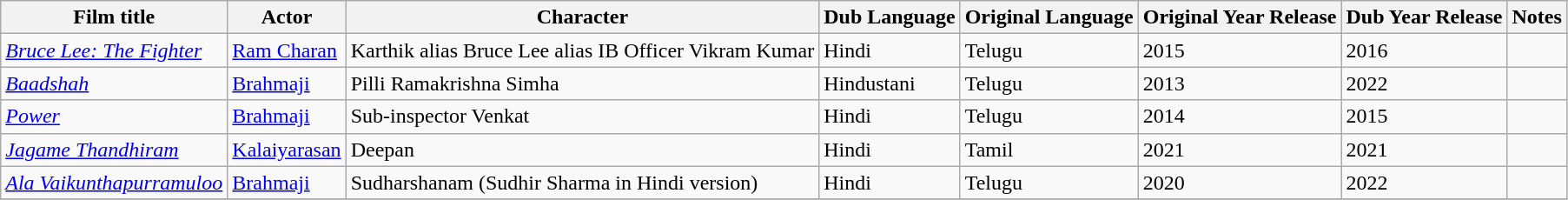<table class="wikitable">
<tr>
<th>Film title</th>
<th>Actor</th>
<th>Character</th>
<th>Dub Language</th>
<th>Original Language</th>
<th>Original Year Release</th>
<th>Dub Year Release</th>
<th>Notes</th>
</tr>
<tr>
<td><em><a href='#'>Bruce Lee: The Fighter</a></em></td>
<td><a href='#'>Ram Charan</a></td>
<td>Karthik alias Bruce Lee alias IB Officer Vikram Kumar</td>
<td>Hindi</td>
<td>Telugu</td>
<td>2015</td>
<td>2016</td>
<td></td>
</tr>
<tr>
<td><em><a href='#'>Baadshah</a></em></td>
<td><a href='#'>Brahmaji</a></td>
<td>Pilli Ramakrishna Simha</td>
<td>Hindustani</td>
<td>Telugu</td>
<td>2013</td>
<td>2022</td>
<td></td>
</tr>
<tr>
<td><em><a href='#'>Power</a></em></td>
<td><a href='#'>Brahmaji</a></td>
<td>Sub-inspector Venkat</td>
<td>Hindi</td>
<td>Telugu</td>
<td>2014</td>
<td>2015</td>
<td></td>
</tr>
<tr>
<td><em><a href='#'>Jagame Thandhiram</a></em></td>
<td><a href='#'>Kalaiyarasan</a></td>
<td>Deepan</td>
<td>Hindi</td>
<td>Tamil</td>
<td>2021</td>
<td>2021</td>
<td></td>
</tr>
<tr>
<td><em><a href='#'>Ala Vaikunthapurramuloo</a></em></td>
<td><a href='#'>Brahmaji</a></td>
<td>Sudharshanam (Sudhir Sharma in Hindi version)</td>
<td>Hindi</td>
<td>Telugu</td>
<td>2020</td>
<td>2022</td>
<td></td>
</tr>
<tr>
</tr>
</table>
